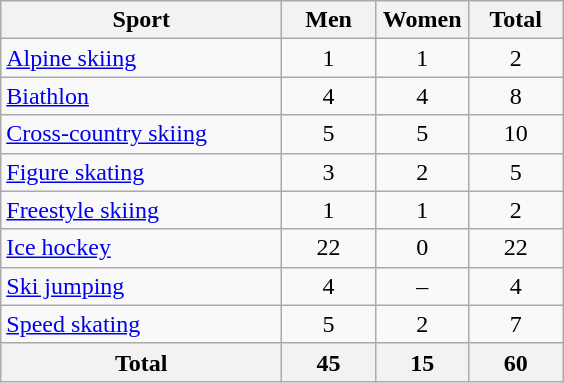<table class="wikitable sortable" style="text-align:center;">
<tr>
<th width=180>Sport</th>
<th width=55>Men</th>
<th width=55>Women</th>
<th width=55>Total</th>
</tr>
<tr>
<td align=left><a href='#'>Alpine skiing</a></td>
<td>1</td>
<td>1</td>
<td>2</td>
</tr>
<tr>
<td align=left><a href='#'>Biathlon</a></td>
<td>4</td>
<td>4</td>
<td>8</td>
</tr>
<tr>
<td align=left><a href='#'>Cross-country skiing</a></td>
<td>5</td>
<td>5</td>
<td>10</td>
</tr>
<tr>
<td align=left><a href='#'>Figure skating</a></td>
<td>3</td>
<td>2</td>
<td>5</td>
</tr>
<tr>
<td align=left><a href='#'>Freestyle skiing</a></td>
<td>1</td>
<td>1</td>
<td>2</td>
</tr>
<tr>
<td align=left><a href='#'>Ice hockey</a></td>
<td>22</td>
<td>0</td>
<td>22</td>
</tr>
<tr>
<td align=left><a href='#'>Ski jumping</a></td>
<td>4</td>
<td>–</td>
<td>4</td>
</tr>
<tr>
<td align=left><a href='#'>Speed skating</a></td>
<td>5</td>
<td>2</td>
<td>7</td>
</tr>
<tr>
<th>Total</th>
<th>45</th>
<th>15</th>
<th>60</th>
</tr>
</table>
